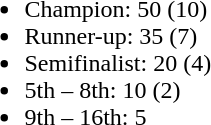<table style="float:left; margin-right:1em">
<tr>
<td><br><ul><li>Champion: 50 (10)</li><li>Runner-up: 35 (7)</li><li>Semifinalist: 20 (4)</li><li>5th – 8th: 10 (2)</li><li>9th – 16th: 5</li></ul></td>
</tr>
</table>
